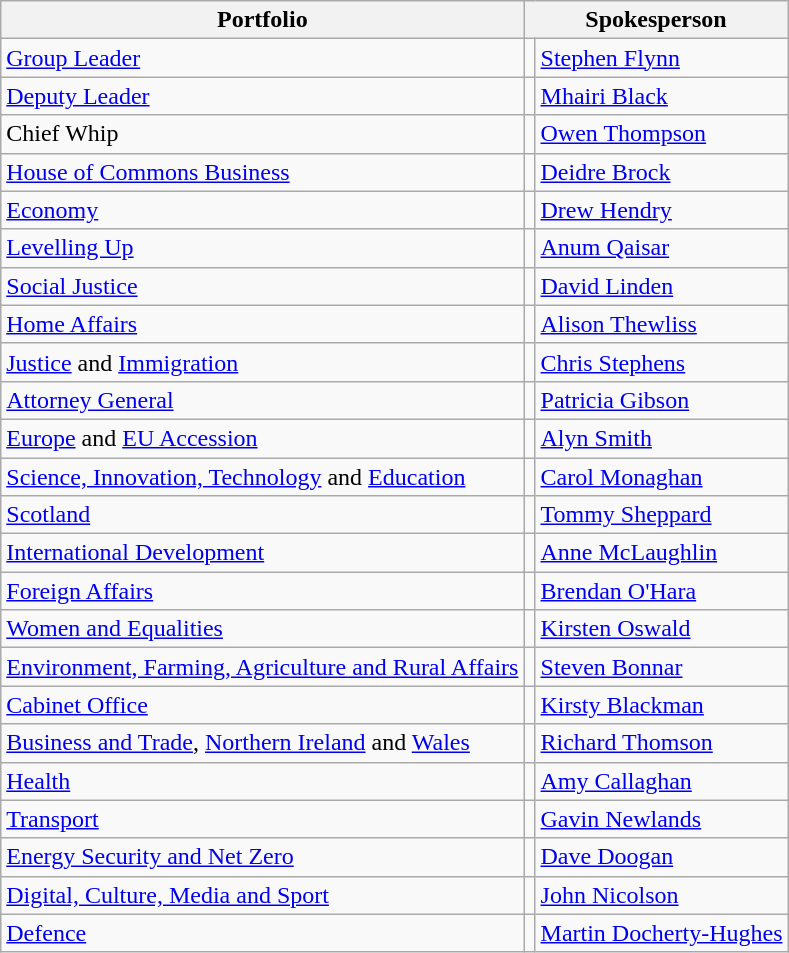<table class="wikitable">
<tr>
<th>Portfolio </th>
<th colspan="2">Spokesperson</th>
</tr>
<tr>
<td><a href='#'>Group Leader</a></td>
<td></td>
<td> <a href='#'>Stephen Flynn</a> </td>
</tr>
<tr>
<td><a href='#'>Deputy Leader</a></td>
<td></td>
<td><a href='#'>Mhairi Black</a> </td>
</tr>
<tr>
<td>Chief Whip</td>
<td></td>
<td> <a href='#'>Owen Thompson</a> </td>
</tr>
<tr>
<td><a href='#'>House of Commons Business</a></td>
<td></td>
<td><a href='#'>Deidre Brock</a> </td>
</tr>
<tr>
<td><a href='#'>Economy</a></td>
<td></td>
<td><a href='#'>Drew Hendry</a> </td>
</tr>
<tr>
<td><a href='#'>Levelling Up</a></td>
<td></td>
<td><a href='#'>Anum Qaisar</a> </td>
</tr>
<tr>
<td><a href='#'>Social Justice</a></td>
<td></td>
<td><a href='#'>David Linden</a> </td>
</tr>
<tr>
<td><a href='#'>Home Affairs</a></td>
<td></td>
<td><a href='#'>Alison Thewliss</a> </td>
</tr>
<tr>
<td><a href='#'>Justice</a> and <a href='#'>Immigration</a></td>
<td></td>
<td><a href='#'>Chris Stephens</a> </td>
</tr>
<tr>
<td><a href='#'>Attorney General</a></td>
<td></td>
<td><a href='#'>Patricia Gibson</a> </td>
</tr>
<tr>
<td><a href='#'>Europe</a> and <a href='#'>EU Accession</a></td>
<td></td>
<td><a href='#'>Alyn Smith</a> </td>
</tr>
<tr>
<td><a href='#'>Science, Innovation, Technology</a> and <a href='#'>Education</a></td>
<td></td>
<td><a href='#'>Carol Monaghan</a> </td>
</tr>
<tr>
<td><a href='#'>Scotland</a></td>
<td></td>
<td><a href='#'>Tommy Sheppard</a> </td>
</tr>
<tr>
<td><a href='#'>International Development</a></td>
<td></td>
<td><a href='#'>Anne McLaughlin</a> </td>
</tr>
<tr>
<td><a href='#'>Foreign Affairs</a></td>
<td></td>
<td><a href='#'>Brendan O'Hara</a> </td>
</tr>
<tr>
<td><a href='#'>Women and Equalities</a></td>
<td></td>
<td><a href='#'>Kirsten Oswald</a> </td>
</tr>
<tr>
<td><a href='#'>Environment, Farming, Agriculture and Rural Affairs</a></td>
<td></td>
<td><a href='#'>Steven Bonnar</a> </td>
</tr>
<tr>
<td><a href='#'>Cabinet Office</a></td>
<td></td>
<td><a href='#'>Kirsty Blackman</a> </td>
</tr>
<tr>
<td><a href='#'>Business and Trade</a>, <a href='#'>Northern Ireland</a> and <a href='#'>Wales</a></td>
<td></td>
<td><a href='#'>Richard Thomson</a> </td>
</tr>
<tr>
<td><a href='#'>Health</a></td>
<td></td>
<td><a href='#'>Amy Callaghan</a> </td>
</tr>
<tr>
<td><a href='#'>Transport</a></td>
<td></td>
<td><a href='#'>Gavin Newlands</a> </td>
</tr>
<tr>
<td><a href='#'>Energy Security and Net Zero</a></td>
<td></td>
<td><a href='#'>Dave Doogan</a> </td>
</tr>
<tr>
<td><a href='#'>Digital, Culture, Media and Sport</a></td>
<td></td>
<td><a href='#'>John Nicolson</a> </td>
</tr>
<tr>
<td><a href='#'>Defence</a></td>
<td></td>
<td><a href='#'>Martin Docherty-Hughes</a> </td>
</tr>
</table>
